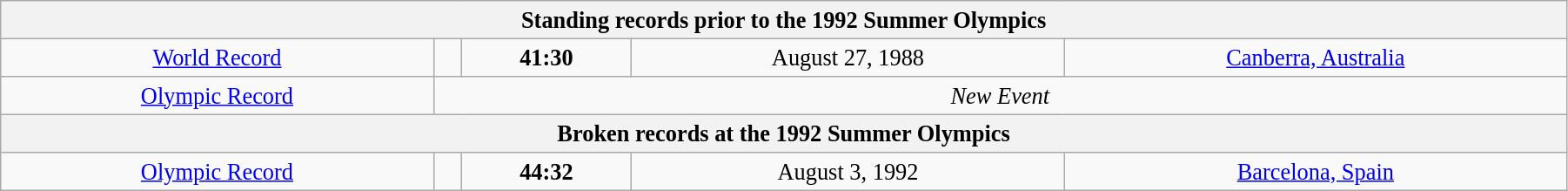<table class="wikitable" style=" text-align:center; font-size:110%;" width="95%">
<tr>
<th colspan="5">Standing records prior to the 1992 Summer Olympics</th>
</tr>
<tr>
<td><a href='#'>World Record</a></td>
<td></td>
<td><strong>41:30</strong></td>
<td>August 27, 1988</td>
<td> <a href='#'>Canberra, Australia</a></td>
</tr>
<tr>
<td><a href='#'>Olympic Record</a></td>
<td colspan=4><em>New Event</em></td>
</tr>
<tr>
<th colspan="5">Broken records at the 1992 Summer Olympics</th>
</tr>
<tr>
<td><a href='#'>Olympic Record</a></td>
<td></td>
<td><strong>44:32</strong></td>
<td>August 3, 1992</td>
<td> <a href='#'>Barcelona, Spain</a></td>
</tr>
</table>
